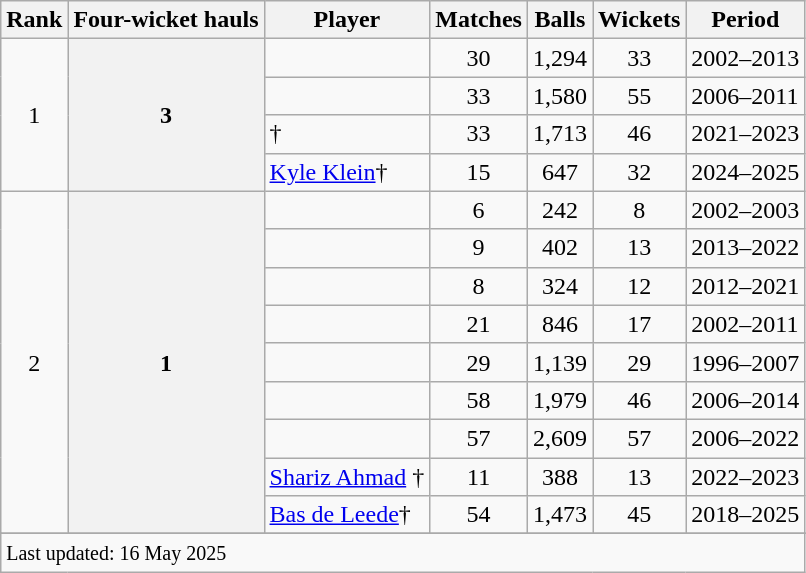<table class="wikitable plainrowheaders sortable">
<tr>
<th scope=col>Rank</th>
<th scope=col>Four-wicket hauls</th>
<th scope=col>Player</th>
<th scope=col>Matches</th>
<th scope=col>Balls</th>
<th scope=col>Wickets</th>
<th scope=col>Period</th>
</tr>
<tr>
<td rowspan="4" align="center">1</td>
<th rowspan="4" scope="row" style="text-align:center;">3</th>
<td></td>
<td align=center>30</td>
<td align=center>1,294</td>
<td align=center>33</td>
<td>2002–2013</td>
</tr>
<tr>
<td></td>
<td align=center>33</td>
<td align=center>1,580</td>
<td align=center>55</td>
<td>2006–2011</td>
</tr>
<tr>
<td>†</td>
<td align=center>33</td>
<td align=center>1,713</td>
<td align=center>46</td>
<td>2021–2023</td>
</tr>
<tr>
<td><a href='#'>Kyle Klein</a>†</td>
<td align=center>15</td>
<td align=center>647</td>
<td align=center>32</td>
<td>2024–2025</td>
</tr>
<tr>
<td rowspan="9" align="center">2</td>
<th rowspan="9" scope="row" style="text-align:center;">1</th>
<td></td>
<td align="center">6</td>
<td align="center">242</td>
<td align="center">8</td>
<td>2002–2003</td>
</tr>
<tr>
<td></td>
<td align="center">9</td>
<td align="center">402</td>
<td align="center">13</td>
<td>2013–2022</td>
</tr>
<tr>
<td></td>
<td align="center">8</td>
<td align="center">324</td>
<td align="center">12</td>
<td>2012–2021</td>
</tr>
<tr>
<td></td>
<td align=center>21</td>
<td align=center>846</td>
<td align=center>17</td>
<td>2002–2011</td>
</tr>
<tr>
<td></td>
<td align=center>29</td>
<td align=center>1,139</td>
<td align=center>29</td>
<td>1996–2007</td>
</tr>
<tr>
<td></td>
<td align=center>58</td>
<td align=center>1,979</td>
<td align=center>46</td>
<td>2006–2014</td>
</tr>
<tr>
<td></td>
<td align=center>57</td>
<td align=center>2,609</td>
<td align=center>57</td>
<td>2006–2022</td>
</tr>
<tr>
<td><a href='#'>Shariz Ahmad</a> †</td>
<td align=center>11</td>
<td align=center>388</td>
<td align=center>13</td>
<td>2022–2023</td>
</tr>
<tr>
<td><a href='#'>Bas de Leede</a>†</td>
<td align=center>54</td>
<td align=center>1,473</td>
<td align=center>45</td>
<td>2018–2025</td>
</tr>
<tr>
</tr>
<tr class=sortbottom>
<td colspan=7><small>Last updated: 16 May 2025</small></td>
</tr>
</table>
